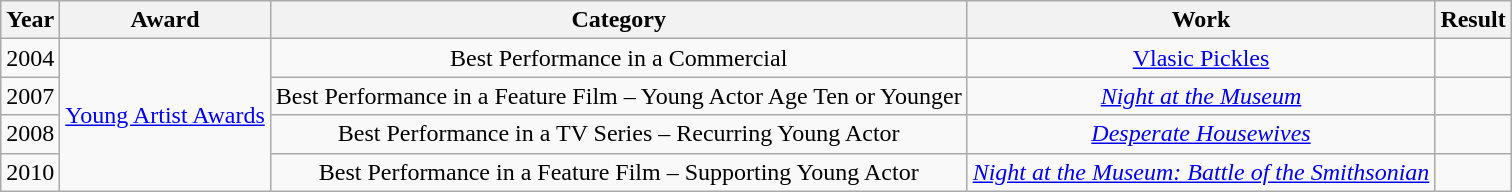<table class="wikitable sortable" style=text-align:center>
<tr>
<th>Year</th>
<th>Award</th>
<th>Category</th>
<th>Work</th>
<th>Result</th>
</tr>
<tr>
<td>2004</td>
<td rowspan=4><a href='#'>Young Artist Awards</a></td>
<td>Best Performance in a Commercial</td>
<td><a href='#'>Vlasic Pickles</a></td>
<td></td>
</tr>
<tr>
<td>2007</td>
<td>Best Performance in a Feature Film – Young Actor Age Ten or Younger</td>
<td><em><a href='#'>Night at the Museum</a></em></td>
<td></td>
</tr>
<tr>
<td>2008</td>
<td>Best Performance in a TV Series – Recurring Young Actor</td>
<td><em><a href='#'>Desperate Housewives</a></em></td>
<td></td>
</tr>
<tr>
<td>2010</td>
<td>Best Performance in a Feature Film – Supporting Young Actor</td>
<td><em><a href='#'>Night at the Museum: Battle of the Smithsonian</a></em></td>
<td></td>
</tr>
</table>
